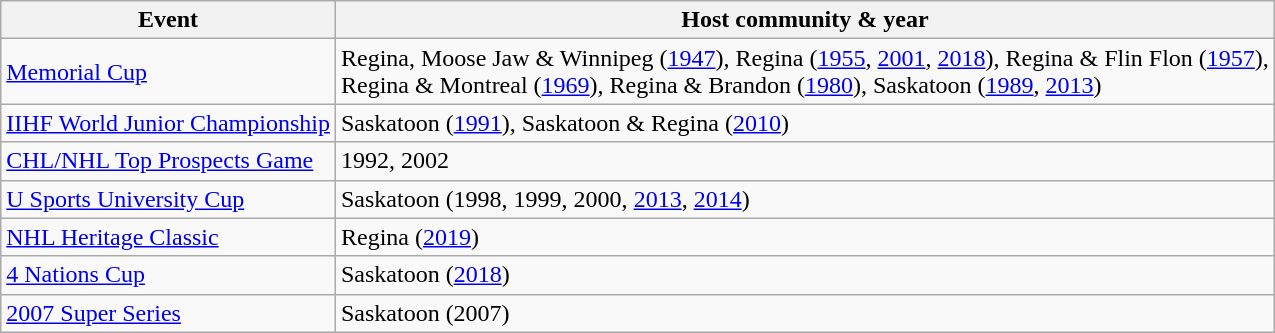<table class="wikitable sortable">
<tr>
<th>Event</th>
<th>Host community & year</th>
</tr>
<tr>
<td><a href='#'>Memorial Cup</a></td>
<td>Regina, Moose Jaw & Winnipeg (<a href='#'>1947</a>), Regina (<a href='#'>1955</a>, <a href='#'>2001</a>, <a href='#'>2018</a>), Regina & Flin Flon (<a href='#'>1957</a>),<br>Regina & Montreal (<a href='#'>1969</a>), Regina & Brandon (<a href='#'>1980</a>), Saskatoon (<a href='#'>1989</a>, <a href='#'>2013</a>)</td>
</tr>
<tr>
<td><a href='#'>IIHF World Junior Championship</a></td>
<td>Saskatoon (<a href='#'>1991</a>), Saskatoon & Regina (<a href='#'>2010</a>)</td>
</tr>
<tr>
<td><a href='#'>CHL/NHL Top Prospects Game</a></td>
<td>1992, 2002</td>
</tr>
<tr>
<td><a href='#'>U Sports University Cup</a></td>
<td>Saskatoon (1998, 1999, 2000, <a href='#'>2013</a>, <a href='#'>2014</a>)</td>
</tr>
<tr>
<td><a href='#'>NHL Heritage Classic</a></td>
<td>Regina (<a href='#'>2019</a>)</td>
</tr>
<tr>
<td><a href='#'>4 Nations Cup</a></td>
<td>Saskatoon (<a href='#'>2018</a>)</td>
</tr>
<tr>
<td><a href='#'>2007 Super Series</a></td>
<td>Saskatoon (2007)</td>
</tr>
</table>
